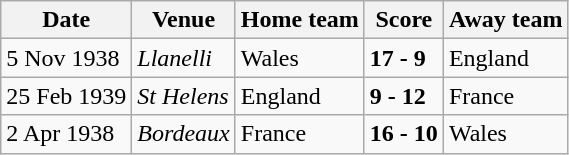<table class="wikitable">
<tr>
<th>Date</th>
<th>Venue</th>
<th>Home team</th>
<th>Score</th>
<th>Away team</th>
</tr>
<tr>
<td>5 Nov 1938</td>
<td><em>Llanelli</em></td>
<td>Wales</td>
<td><strong>17 - 9</strong></td>
<td>England</td>
</tr>
<tr>
<td>25 Feb 1939</td>
<td><em>St Helens</em></td>
<td>England</td>
<td><strong>9 - 12</strong></td>
<td>France</td>
</tr>
<tr>
<td>2 Apr 1938</td>
<td><em>Bordeaux</em></td>
<td>France</td>
<td><strong>16 - 10</strong></td>
<td>Wales</td>
</tr>
</table>
